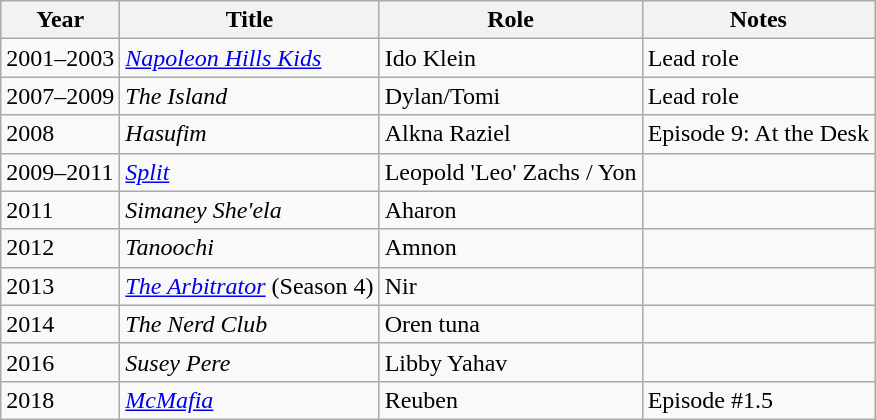<table class="wikitable sortable">
<tr>
<th>Year</th>
<th>Title</th>
<th>Role</th>
<th>Notes</th>
</tr>
<tr>
<td>2001–2003</td>
<td><em><a href='#'>Napoleon Hills Kids</a></em></td>
<td>Ido Klein</td>
<td>Lead role</td>
</tr>
<tr>
<td>2007–2009</td>
<td><em>The Island</em></td>
<td>Dylan/Tomi</td>
<td>Lead role</td>
</tr>
<tr>
<td>2008</td>
<td><em>Hasufim</em></td>
<td>Alkna Raziel</td>
<td>Episode 9: At the Desk</td>
</tr>
<tr>
<td>2009–2011</td>
<td><em><a href='#'>Split</a></em></td>
<td>Leopold 'Leo' Zachs / Yon</td>
<td></td>
</tr>
<tr>
<td>2011</td>
<td><em>Simaney She'ela</em></td>
<td>Aharon</td>
<td></td>
</tr>
<tr>
<td>2012</td>
<td><em>Tanoochi</em></td>
<td>Amnon</td>
<td></td>
</tr>
<tr>
<td>2013</td>
<td><em><a href='#'>The Arbitrator</a></em> (Season 4)</td>
<td>Nir</td>
<td></td>
</tr>
<tr>
<td>2014</td>
<td><em>The Nerd Club</em></td>
<td>Oren tuna</td>
<td></td>
</tr>
<tr>
<td>2016</td>
<td><em>Susey Pere</em></td>
<td>Libby Yahav</td>
<td></td>
</tr>
<tr>
<td>2018</td>
<td><em><a href='#'>McMafia</a></em></td>
<td>Reuben</td>
<td>Episode #1.5</td>
</tr>
</table>
